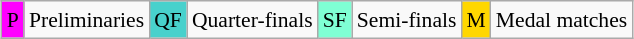<table class="wikitable" style="margin:0.5em auto; font-size:90%; line-height:1.25em;">
<tr>
<td bgcolor="#FF00FF" align=center>P</td>
<td>Preliminaries</td>
<td bgcolor="#48D1CC" align=center>QF</td>
<td>Quarter-finals</td>
<td bgcolor="#7FFFD4" align=center>SF</td>
<td>Semi-finals</td>
<td bgcolor="gold" align=center>M</td>
<td>Medal matches</td>
</tr>
</table>
